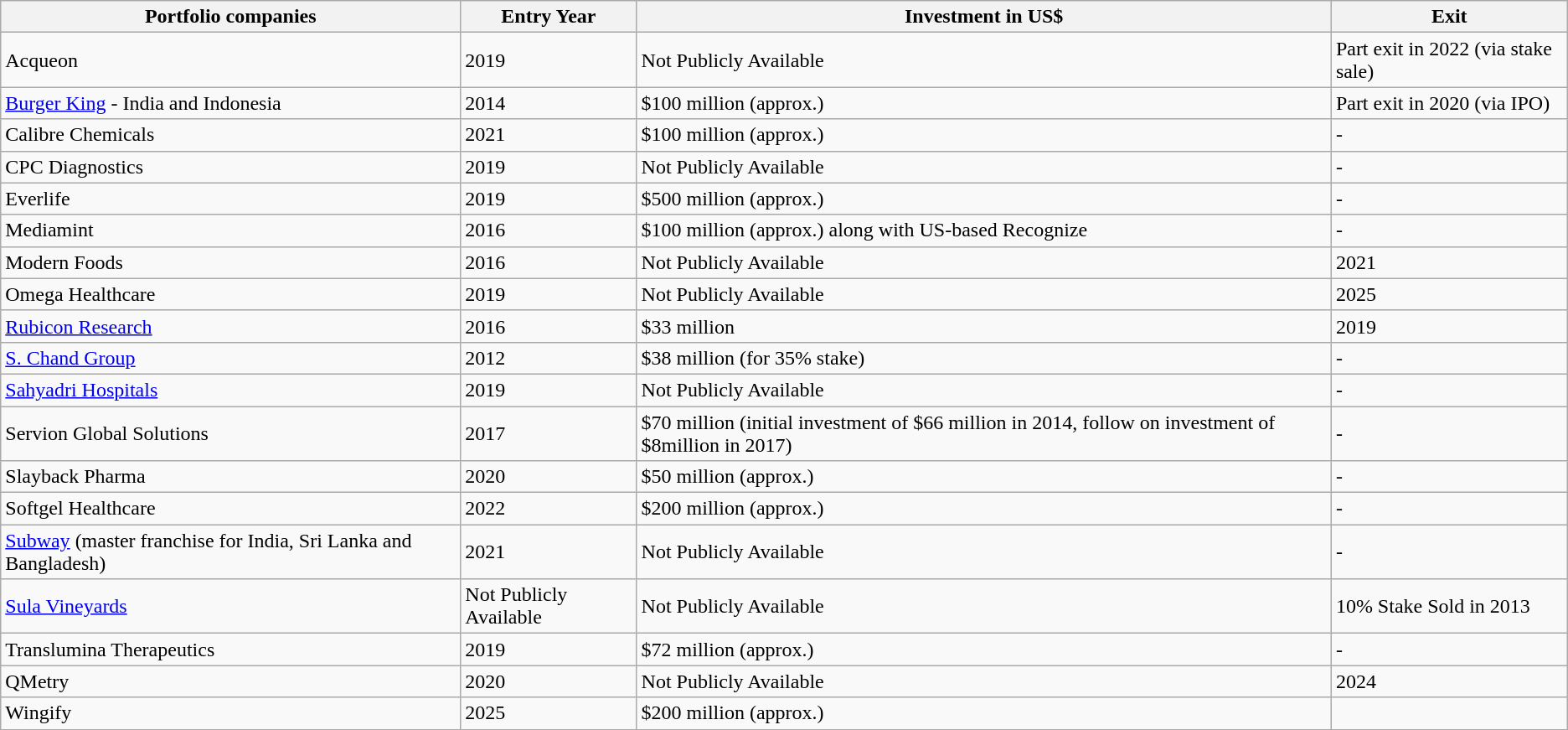<table class="wikitable">
<tr>
<th>Portfolio companies</th>
<th>Entry Year</th>
<th>Investment in US$</th>
<th>Exit</th>
</tr>
<tr>
<td>Acqueon</td>
<td>2019</td>
<td>Not Publicly Available</td>
<td>Part exit in 2022 (via stake sale)</td>
</tr>
<tr>
<td><a href='#'>Burger King</a> - India and Indonesia</td>
<td>2014</td>
<td>$100 million (approx.)</td>
<td>Part exit in 2020 (via IPO)</td>
</tr>
<tr>
<td>Calibre Chemicals</td>
<td>2021</td>
<td>$100 million (approx.)</td>
<td>-</td>
</tr>
<tr>
<td>CPC Diagnostics</td>
<td>2019</td>
<td>Not Publicly Available</td>
<td>-</td>
</tr>
<tr>
<td>Everlife</td>
<td>2019</td>
<td>$500 million (approx.)</td>
<td>-</td>
</tr>
<tr>
<td>Mediamint</td>
<td>2016</td>
<td>$100 million (approx.) along with US-based Recognize</td>
<td>-</td>
</tr>
<tr>
<td>Modern Foods</td>
<td>2016</td>
<td>Not Publicly Available</td>
<td>2021</td>
</tr>
<tr>
<td>Omega Healthcare</td>
<td>2019</td>
<td>Not Publicly Available</td>
<td>2025</td>
</tr>
<tr>
<td><a href='#'>Rubicon Research</a></td>
<td>2016</td>
<td>$33 million</td>
<td>2019</td>
</tr>
<tr>
<td><a href='#'>S. Chand Group</a></td>
<td>2012</td>
<td>$38 million (for 35% stake)</td>
<td>-</td>
</tr>
<tr>
<td><a href='#'>Sahyadri Hospitals</a></td>
<td>2019</td>
<td>Not Publicly Available</td>
<td>-</td>
</tr>
<tr>
<td>Servion Global Solutions</td>
<td>2017</td>
<td>$70 million (initial investment of $66 million in 2014, follow on investment of $8million in 2017)</td>
<td>-</td>
</tr>
<tr>
<td>Slayback Pharma</td>
<td>2020</td>
<td>$50 million (approx.)</td>
<td>-</td>
</tr>
<tr>
<td>Softgel Healthcare</td>
<td>2022</td>
<td>$200 million (approx.)</td>
<td>-</td>
</tr>
<tr>
<td><a href='#'>Subway</a> (master franchise for India, Sri Lanka and Bangladesh)</td>
<td>2021</td>
<td>Not Publicly Available</td>
<td>-</td>
</tr>
<tr>
<td><a href='#'>Sula Vineyards</a></td>
<td>Not Publicly Available</td>
<td>Not Publicly Available</td>
<td>10% Stake Sold in 2013</td>
</tr>
<tr>
<td>Translumina Therapeutics</td>
<td>2019</td>
<td>$72 million (approx.)</td>
<td>-</td>
</tr>
<tr>
<td>QMetry</td>
<td>2020</td>
<td>Not Publicly Available</td>
<td>2024</td>
</tr>
<tr>
<td>Wingify</td>
<td>2025</td>
<td>$200 million (approx.)</td>
<td></td>
</tr>
</table>
